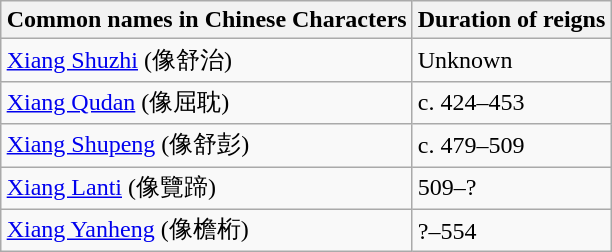<table class="wikitable" style="margin-left: auto; margin-right: auto; border: none;">
<tr>
<th>Common names in Chinese Characters</th>
<th>Duration of reigns</th>
</tr>
<tr>
<td><a href='#'>Xiang Shuzhi</a> (像舒治)</td>
<td>Unknown</td>
</tr>
<tr>
<td><a href='#'>Xiang Qudan</a> (像屈耽)</td>
<td>c. 424–453</td>
</tr>
<tr>
<td><a href='#'>Xiang Shupeng</a> (像舒彭)</td>
<td>c. 479–509</td>
</tr>
<tr>
<td><a href='#'>Xiang Lanti</a> (像覽蹄)</td>
<td>509–?</td>
</tr>
<tr>
<td><a href='#'>Xiang Yanheng</a> (像檐桁)</td>
<td>?–554</td>
</tr>
</table>
